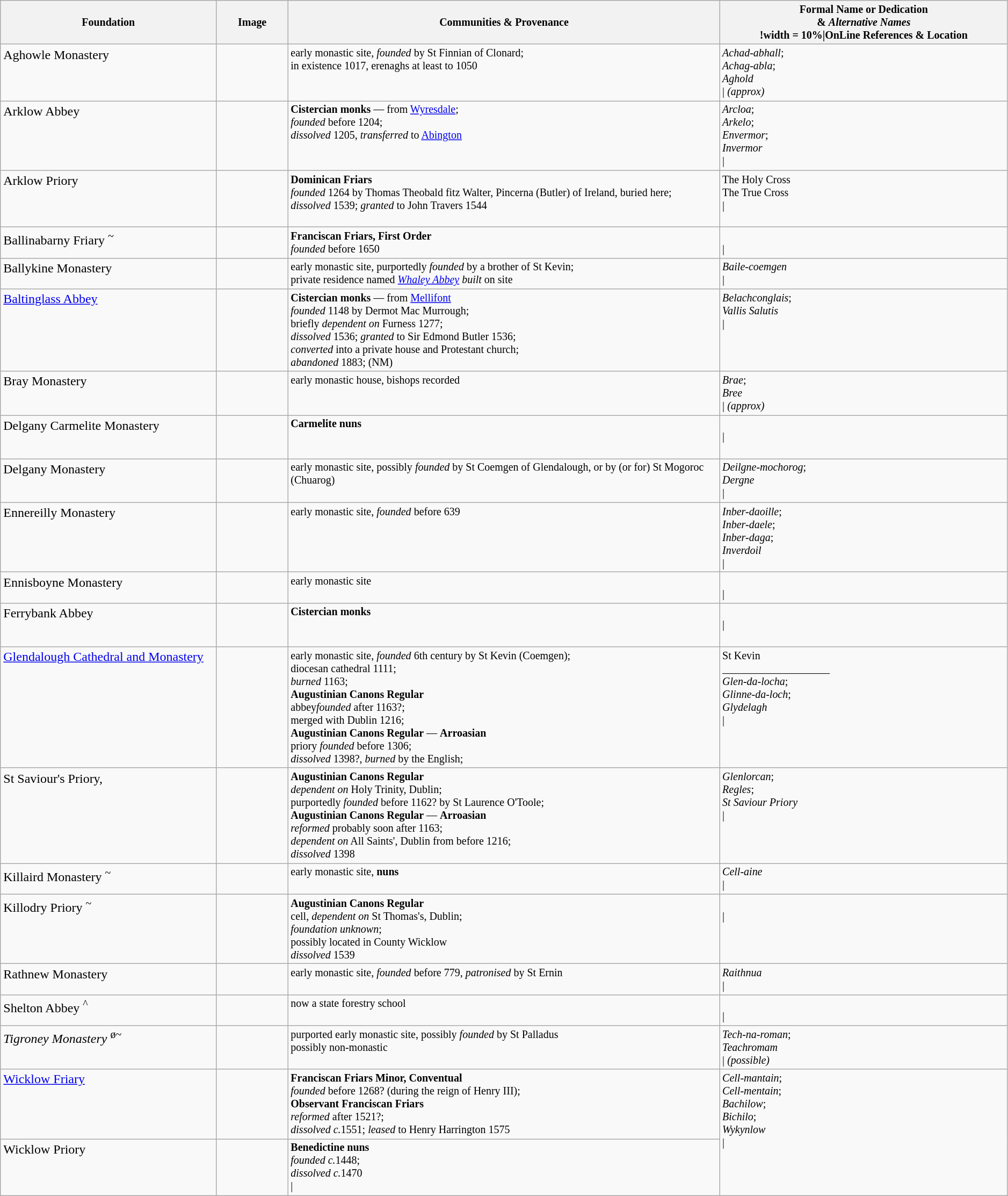<table class="wikitable" style="width:99%; font-size:smaller">
<tr>
<th width = 15%>Foundation</th>
<th width = 5%>Image</th>
<th width = 30%>Communities & Provenance</th>
<th width = 20%>Formal Name or Dedication <br>& <em>Alternative Names</em><br><noinclude>!width = 10%|OnLine References & Location</noinclude></th>
</tr>
<tr valign=top>
<td style="font-size:larger">Aghowle Monastery</td>
<td></td>
<td>early monastic site, <em>founded</em> by St Finnian of Clonard;<br>in existence 1017, erenaghs at least to 1050</td>
<td><em>Achad-abhall</em>;<br><em>Achag-abla</em>;<br><em>Aghold</em><br><noinclude>| <em>(approx)</em></noinclude></td>
</tr>
<tr valign=top>
<td style="font-size:larger">Arklow Abbey</td>
<td></td>
<td><strong>Cistercian monks</strong> — from <a href='#'>Wyresdale</a>;<br><em>founded</em> before 1204;<br><em>dissolved</em> 1205, <em>transferred</em> to <a href='#'>Abington</a></td>
<td><em>Arcloa</em>;<br><em>Arkelo</em>;<br><em>Envermor</em>;<br><em>Invermor</em><br><noinclude>|</noinclude></td>
</tr>
<tr valign=top>
<td style="font-size:larger">Arklow Priory</td>
<td></td>
<td><strong>Dominican Friars</strong><br><em>founded</em> 1264 by Thomas Theobald fitz Walter, Pincerna (Butler) of Ireland, buried here;<br><em>dissolved</em> 1539; <em>granted</em> to John Travers 1544</td>
<td>The Holy Cross<br>The True Cross<br><noinclude>|<br><br></noinclude></td>
</tr>
<tr valign=top>
<td style="font-size:larger">Ballinabarny Friary <sup>~</sup></td>
<td></td>
<td><strong>Franciscan Friars, First Order</strong><br><em>founded</em> before 1650</td>
<td><br><noinclude>|</noinclude></td>
</tr>
<tr valign=top>
<td style="font-size:larger">Ballykine Monastery</td>
<td></td>
<td>early monastic site, purportedly <em>founded</em> by a brother of St Kevin;<br>private residence named <em><a href='#'>Whaley Abbey</a></em> <em>built</em> on site</td>
<td><em>Baile-coemgen</em><br><noinclude>|</noinclude></td>
</tr>
<tr valign=top>
<td style="font-size:larger"><a href='#'>Baltinglass Abbey</a></td>
<td></td>
<td><strong>Cistercian monks</strong> — from <a href='#'>Mellifont</a> <br><em>founded</em> 1148 by Dermot Mac Murrough;<br>briefly <em>dependent on</em> Furness 1277;<br><em>dissolved</em> 1536; <em>granted</em> to Sir Edmond Butler 1536;<br><em>converted</em> into a private house and Protestant church;<br><em>abandoned</em> 1883; (NM)</td>
<td><em>Belachconglais</em>;<br><em>Vallis Salutis</em><br><noinclude>|
</noinclude></td>
</tr>
<tr valign=top>
<td style="font-size:larger">Bray Monastery</td>
<td></td>
<td>early monastic house, bishops recorded</td>
<td><em>Brae</em>;<br><em>Bree</em><br><noinclude>| <em>(approx)</em></noinclude></td>
</tr>
<tr valign=top>
<td style="font-size:larger">Delgany Carmelite Monastery</td>
<td></td>
<td><strong>Carmelite nuns</strong></td>
<td><br><noinclude>|<br><br></noinclude></td>
</tr>
<tr valign=top>
<td style="font-size:larger">Delgany Monastery</td>
<td></td>
<td>early monastic site, possibly <em>founded</em> by St Coemgen of Glendalough, or by (or for) St Mogoroc (Chuarog)</td>
<td><em>Deilgne-mochorog</em>;<br><em>Dergne</em><br><noinclude>|</noinclude></td>
</tr>
<tr valign=top>
<td style="font-size:larger">Ennereilly Monastery</td>
<td></td>
<td>early monastic site, <em>founded</em> before 639</td>
<td><em>Inber-daoille</em>;<br><em>Inber-daele</em>;<br><em>Inber-daga</em>;<br><em>Inverdoil</em><br><noinclude>|</noinclude></td>
</tr>
<tr valign=top>
<td style="font-size:larger">Ennisboyne Monastery</td>
<td></td>
<td>early monastic site</td>
<td><br><noinclude>|</noinclude></td>
</tr>
<tr valign=top>
<td style="font-size:larger">Ferrybank Abbey</td>
<td></td>
<td><strong>Cistercian monks</strong></td>
<td><br><noinclude>|<br><br></noinclude></td>
</tr>
<tr valign=top>
<td style="font-size:larger"><a href='#'>Glendalough Cathedral and Monastery</a></td>
<td></td>
<td>early monastic site, <em>founded</em> 6th century by St Kevin (Coemgen);<br>diocesan cathedral 1111;<br><em>burned</em> 1163;<br><strong>Augustinian Canons Regular</strong><br>abbey<em>founded</em> after 1163?;<br>merged with Dublin 1216;<br><strong>Augustinian Canons Regular</strong> — <strong>Arroasian</strong><br>priory <em>founded</em> before 1306;<br><em>dissolved</em> 1398?, <em>burned</em> by the English;<br></td>
<td>St Kevin<br>____________________<br><em>Glen-da-locha</em>;<br><em>Glinne-da-loch</em>;<br><em>Glydelagh</em><br><noinclude>|</noinclude></td>
</tr>
<tr valign=top>
<td style="font-size:larger">St Saviour's Priory, <br></td>
<td></td>
<td><strong>Augustinian Canons Regular</strong><br><em>dependent on</em> Holy Trinity, Dublin;<br>purportedly <em>founded</em> before 1162? by St Laurence O'Toole;<br><strong>Augustinian Canons Regular</strong> — <strong>Arroasian</strong><br><em>reformed</em> probably soon after 1163;<br><em>dependent on</em> All Saints', Dublin from before 1216;<br><em>dissolved</em> 1398</td>
<td><em>Glenlorcan</em>;<br><em>Regles</em>;<br><em>St Saviour Priory</em><br><noinclude>| </noinclude></td>
</tr>
<tr valign=top>
<td style="font-size:larger">Killaird Monastery <sup>~</sup></td>
<td></td>
<td>early monastic site, <strong>nuns</strong><br></td>
<td><em>Cell-aine</em><br><noinclude>|</noinclude></td>
</tr>
<tr valign=top>
<td style="font-size:larger">Killodry Priory <sup>~</sup></td>
<td></td>
<td><strong>Augustinian Canons Regular</strong><br>cell, <em>dependent on</em> St Thomas's, Dublin;<br><em>foundation unknown</em>;<br>possibly located in County Wicklow<br><em>dissolved</em> 1539</td>
<td><br><noinclude>|</noinclude></td>
</tr>
<tr valign=top>
<td style="font-size:larger">Rathnew Monastery</td>
<td></td>
<td>early monastic site, <em>founded</em> before 779, <em>patronised</em> by St Ernin</td>
<td><em>Raithnua</em><br><noinclude>|</noinclude></td>
</tr>
<tr valign=top>
<td style="font-size:larger">Shelton Abbey <sup>^</sup></td>
<td></td>
<td>now a state forestry school</td>
<td><br><noinclude>|</noinclude></td>
</tr>
<tr valign=top>
<td style="font-size:larger"><em>Tigroney Monastery</em> <sup>ø~</sup></td>
<td></td>
<td>purported early monastic site, possibly <em>founded</em> by St Palladus<br>possibly non-monastic</td>
<td><em>Tech-na-roman</em>;<br><em>Teachromam</em><br><noinclude>| <em>(possible)</em></noinclude></td>
</tr>
<tr valign=top>
<td style="font-size:larger"><a href='#'>Wicklow Friary</a></td>
<td></td>
<td><strong>Franciscan Friars Minor, Conventual</strong><br><em>founded</em> before 1268? (during the reign of Henry III);<br><strong>Observant Franciscan Friars</strong><br><em>reformed</em> after 1521?;<br><em>dissolved c.</em>1551; <em>leased</em> to Henry Harrington 1575</td>
<td rowspan=2><em>Cell-mantain</em>;<br><em>Cell-mentain</em>;<br><em>Bachilow</em>;<br><em>Bichilo</em>;<br><em>Wykynlow</em><br><noinclude>|</noinclude></td>
</tr>
<tr valign=top>
<td style="font-size:larger">Wicklow Priory</td>
<td></td>
<td><strong>Benedictine nuns</strong><br><em>founded c.</em>1448;<br><em>dissolved c.</em>1470<br><noinclude>|</noinclude></td>
</tr>
</table>
